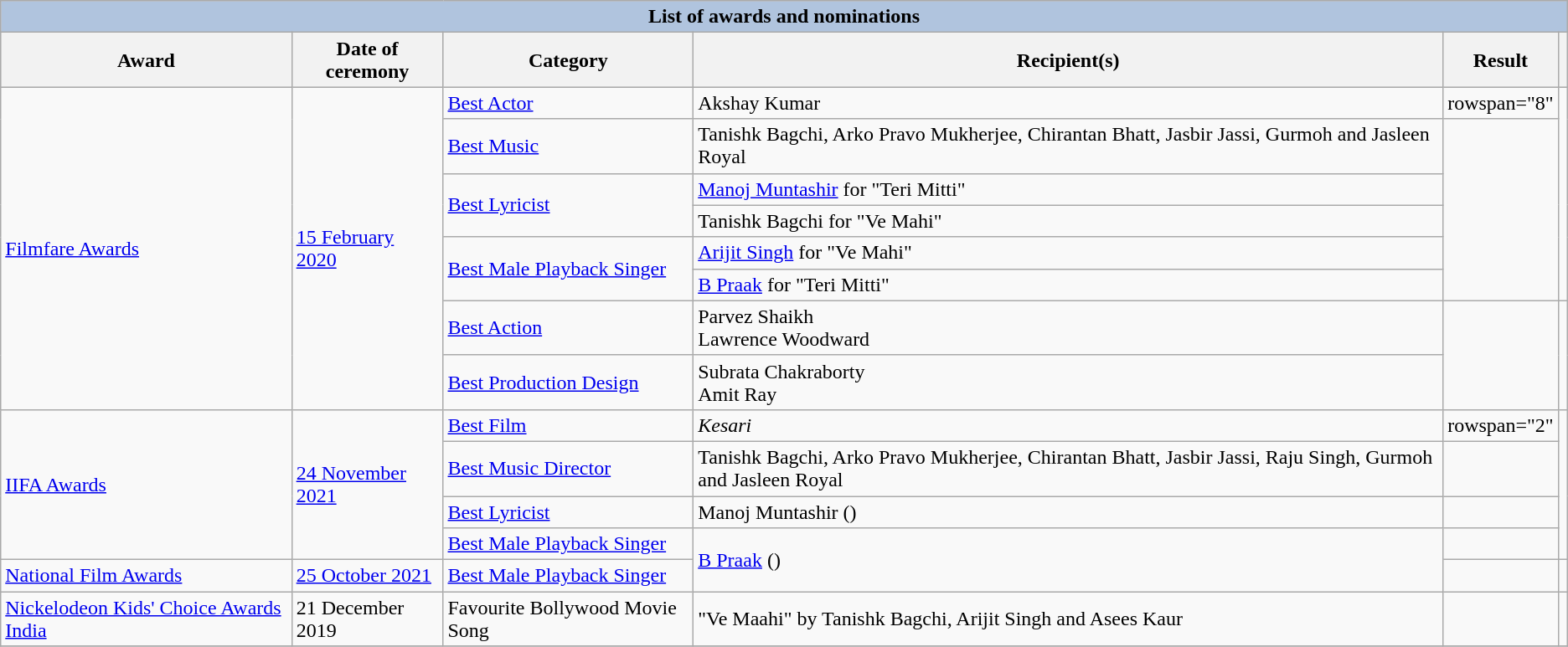<table class="wikitable sortable">
<tr style="background:#ccc; text-align:center;">
<th colspan="6" style="background: LightSteelBlue;">List of awards and nominations</th>
</tr>
<tr style="background:#ccc; text-align:center;">
<th>Award</th>
<th>Date of ceremony</th>
<th>Category</th>
<th>Recipient(s)</th>
<th>Result</th>
<th class="unsortable"></th>
</tr>
<tr>
<td rowspan="8"><a href='#'>Filmfare Awards</a></td>
<td rowspan="8"><a href='#'>15 February 2020</a></td>
<td><a href='#'>Best Actor</a></td>
<td>Akshay Kumar</td>
<td>rowspan="8" </td>
<td rowspan="6"></td>
</tr>
<tr>
<td><a href='#'>Best Music</a></td>
<td>Tanishk Bagchi, Arko Pravo Mukherjee, Chirantan Bhatt, Jasbir Jassi, Gurmoh and Jasleen Royal</td>
</tr>
<tr>
<td rowspan="2"><a href='#'>Best Lyricist</a></td>
<td><a href='#'>Manoj Muntashir</a> for "Teri Mitti"</td>
</tr>
<tr>
<td>Tanishk Bagchi for "Ve Mahi"</td>
</tr>
<tr>
<td rowspan="2"><a href='#'>Best Male Playback Singer</a></td>
<td><a href='#'>Arijit Singh</a> for "Ve Mahi"</td>
</tr>
<tr>
<td><a href='#'>B Praak</a> for "Teri Mitti"</td>
</tr>
<tr>
<td><a href='#'>Best Action</a></td>
<td>Parvez Shaikh<br>Lawrence Woodward</td>
<td rowspan="2"></td>
</tr>
<tr>
<td><a href='#'>Best Production Design</a></td>
<td>Subrata Chakraborty<br>Amit Ray</td>
</tr>
<tr>
<td rowspan="4"><a href='#'>IIFA Awards</a></td>
<td rowspan="4"><a href='#'>24 November 2021</a></td>
<td><a href='#'>Best Film</a></td>
<td><em>Kesari</em></td>
<td>rowspan="2" </td>
<td rowspan="4"></td>
</tr>
<tr>
<td><a href='#'>Best Music Director</a></td>
<td>Tanishk Bagchi, Arko Pravo Mukherjee, Chirantan Bhatt, Jasbir Jassi, Raju Singh, Gurmoh and Jasleen Royal</td>
</tr>
<tr>
<td><a href='#'>Best Lyricist</a></td>
<td>Manoj Muntashir ()</td>
<td></td>
</tr>
<tr>
<td><a href='#'>Best Male Playback Singer</a></td>
<td rowspan="2"><a href='#'>B Praak</a> ()</td>
<td></td>
</tr>
<tr>
<td><a href='#'>National Film Awards</a></td>
<td><a href='#'>25 October 2021</a></td>
<td><a href='#'>Best Male Playback Singer</a></td>
<td></td>
<td></td>
</tr>
<tr>
<td><a href='#'>Nickelodeon Kids' Choice Awards India</a></td>
<td>21 December 2019</td>
<td>Favourite Bollywood Movie Song</td>
<td>"Ve Maahi" by 	Tanishk Bagchi, Arijit Singh and Asees Kaur</td>
<td></td>
<td></td>
</tr>
<tr>
</tr>
</table>
